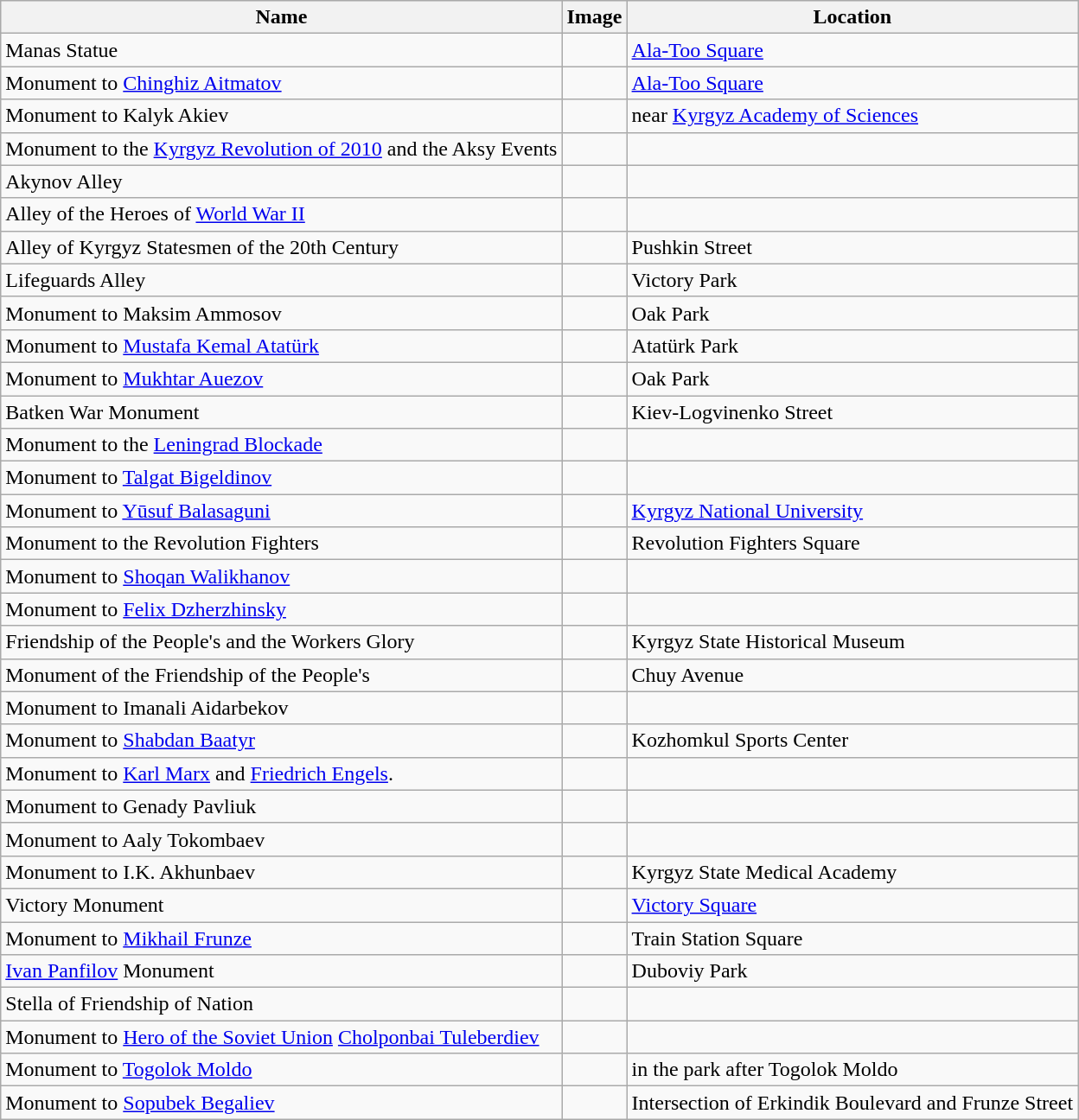<table class="wikitable sortable">
<tr>
<th>Name</th>
<th>Image</th>
<th>Location</th>
</tr>
<tr>
<td>Manas Statue</td>
<td></td>
<td><a href='#'>Ala-Too Square</a></td>
</tr>
<tr>
<td>Monument to <a href='#'>Chinghiz Aitmatov</a></td>
<td></td>
<td><a href='#'>Ala-Too Square</a></td>
</tr>
<tr>
<td>Monument to Kalyk Akiev</td>
<td></td>
<td>near <a href='#'>Kyrgyz Academy of Sciences</a></td>
</tr>
<tr>
<td>Monument to the <a href='#'>Kyrgyz Revolution of 2010</a> and the Aksy Events</td>
<td></td>
<td></td>
</tr>
<tr>
<td>Akynov Alley</td>
<td></td>
<td></td>
</tr>
<tr>
<td>Alley of the Heroes of <a href='#'>World War II</a></td>
<td></td>
<td></td>
</tr>
<tr>
<td>Alley of Kyrgyz Statesmen of the 20th Century</td>
<td></td>
<td>Pushkin Street</td>
</tr>
<tr>
<td>Lifeguards Alley</td>
<td></td>
<td>Victory Park</td>
</tr>
<tr>
<td>Monument to Maksim Ammosov</td>
<td></td>
<td>Oak Park</td>
</tr>
<tr>
<td>Monument to <a href='#'>Mustafa Kemal Atatürk</a></td>
<td></td>
<td>Atatürk Park</td>
</tr>
<tr>
<td>Monument to <a href='#'>Mukhtar Auezov</a></td>
<td></td>
<td>Oak Park</td>
</tr>
<tr>
<td>Batken War Monument</td>
<td></td>
<td>Kiev-Logvinenko Street</td>
</tr>
<tr>
<td>Monument to the <a href='#'>Leningrad Blockade</a></td>
<td></td>
<td></td>
</tr>
<tr>
<td>Monument to <a href='#'>Talgat Bigeldinov</a></td>
<td></td>
<td></td>
</tr>
<tr>
<td>Monument to <a href='#'>Yūsuf Balasaguni</a></td>
<td></td>
<td><a href='#'>Kyrgyz National University</a></td>
</tr>
<tr>
<td>Monument to the Revolution Fighters</td>
<td></td>
<td>Revolution Fighters Square</td>
</tr>
<tr>
<td>Monument to <a href='#'>Shoqan Walikhanov</a></td>
<td></td>
<td></td>
</tr>
<tr>
<td>Monument to <a href='#'>Felix Dzherzhinsky</a></td>
<td></td>
<td></td>
</tr>
<tr>
<td>Friendship of the People's and the Workers Glory</td>
<td></td>
<td>Kyrgyz State Historical Museum</td>
</tr>
<tr>
<td>Monument of the Friendship of the People's</td>
<td></td>
<td>Chuy Avenue</td>
</tr>
<tr>
<td>Monument to Imanali Aidarbekov</td>
<td></td>
<td></td>
</tr>
<tr>
<td>Monument to <a href='#'>Shabdan Baatyr</a></td>
<td></td>
<td>Kozhomkul Sports Center</td>
</tr>
<tr>
<td>Monument to <a href='#'>Karl Marx</a> and <a href='#'>Friedrich Engels</a>.</td>
<td></td>
<td></td>
</tr>
<tr>
<td>Monument to Genady Pavliuk</td>
<td></td>
<td></td>
</tr>
<tr>
<td>Monument to Aaly Tokombaev</td>
<td></td>
<td></td>
</tr>
<tr>
<td>Monument to I.K. Akhunbaev</td>
<td></td>
<td>Kyrgyz State Medical Academy</td>
</tr>
<tr>
<td>Victory Monument</td>
<td></td>
<td><a href='#'>Victory Square</a></td>
</tr>
<tr>
<td>Monument to <a href='#'>Mikhail Frunze</a></td>
<td></td>
<td>Train Station Square</td>
</tr>
<tr>
<td><a href='#'>Ivan Panfilov</a> Monument</td>
<td></td>
<td>Duboviy Park </td>
</tr>
<tr>
<td>Stella of Friendship of Nation</td>
<td></td>
<td></td>
</tr>
<tr>
<td>Monument to <a href='#'>Hero of the Soviet Union</a> <a href='#'>Cholponbai Tuleberdiev</a></td>
<td></td>
<td></td>
</tr>
<tr>
<td>Monument to <a href='#'>Togolok Moldo</a></td>
<td></td>
<td>in the park after Togolok Moldo</td>
</tr>
<tr>
<td>Monument to <a href='#'>Sopubek Begaliev</a></td>
<td></td>
<td>Intersection of Erkindik Boulevard and Frunze Street</td>
</tr>
</table>
